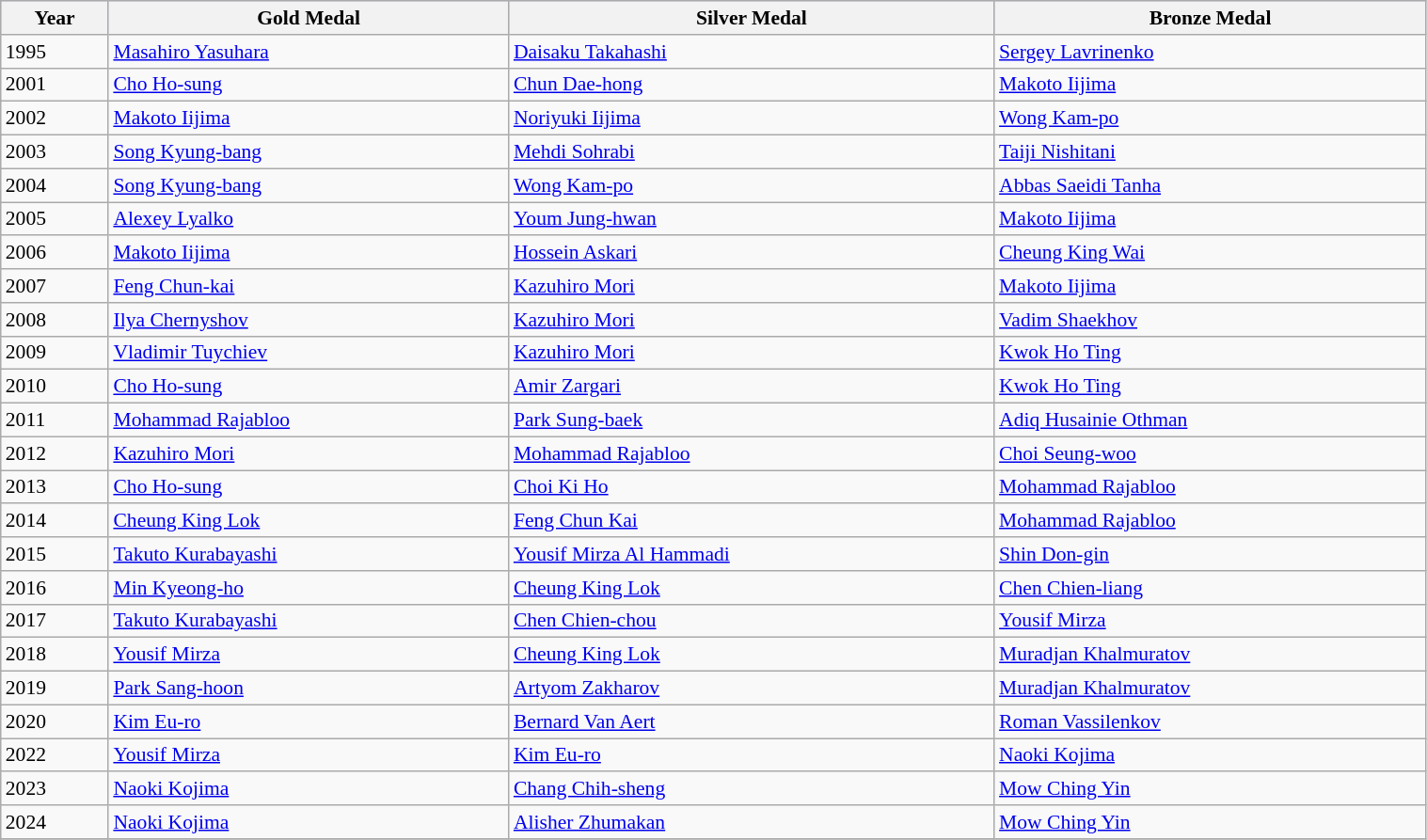<table class=wikitable style="font-size:90%" width="80%">
<tr style="background:#ccccff;">
<th>Year</th>
<th> <strong>Gold Medal</strong></th>
<th> <strong>Silver Medal</strong></th>
<th> <strong>Bronze Medal</strong></th>
</tr>
<tr>
<td>1995</td>
<td> <a href='#'>Masahiro Yasuhara</a></td>
<td> <a href='#'>Daisaku Takahashi</a></td>
<td> <a href='#'>Sergey Lavrinenko</a></td>
</tr>
<tr>
<td>2001</td>
<td> <a href='#'>Cho Ho-sung</a></td>
<td> <a href='#'>Chun Dae-hong</a></td>
<td> <a href='#'>Makoto Iijima</a></td>
</tr>
<tr>
<td>2002</td>
<td> <a href='#'>Makoto Iijima</a></td>
<td> <a href='#'>Noriyuki Iijima</a></td>
<td> <a href='#'>Wong Kam-po</a></td>
</tr>
<tr>
<td>2003</td>
<td> <a href='#'>Song Kyung-bang</a></td>
<td> <a href='#'>Mehdi Sohrabi</a></td>
<td> <a href='#'>Taiji Nishitani</a></td>
</tr>
<tr>
<td>2004</td>
<td> <a href='#'>Song Kyung-bang</a></td>
<td> <a href='#'>Wong Kam-po</a></td>
<td> <a href='#'>Abbas Saeidi Tanha</a></td>
</tr>
<tr>
<td>2005</td>
<td> <a href='#'>Alexey Lyalko</a></td>
<td> <a href='#'>Youm Jung-hwan</a></td>
<td> <a href='#'>Makoto Iijima</a></td>
</tr>
<tr>
<td>2006</td>
<td> <a href='#'>Makoto Iijima</a></td>
<td> <a href='#'>Hossein Askari</a></td>
<td> <a href='#'>Cheung King Wai</a></td>
</tr>
<tr>
<td>2007</td>
<td> <a href='#'>Feng Chun-kai</a></td>
<td> <a href='#'>Kazuhiro Mori</a></td>
<td> <a href='#'>Makoto Iijima</a></td>
</tr>
<tr>
<td>2008</td>
<td> <a href='#'>Ilya Chernyshov</a></td>
<td> <a href='#'>Kazuhiro Mori</a></td>
<td> <a href='#'>Vadim Shaekhov</a></td>
</tr>
<tr>
<td>2009</td>
<td> <a href='#'>Vladimir Tuychiev</a></td>
<td> <a href='#'>Kazuhiro Mori</a></td>
<td> <a href='#'>Kwok Ho Ting</a></td>
</tr>
<tr>
<td>2010</td>
<td> <a href='#'>Cho Ho-sung</a></td>
<td> <a href='#'>Amir Zargari</a></td>
<td> <a href='#'>Kwok Ho Ting</a></td>
</tr>
<tr>
<td>2011</td>
<td> <a href='#'>Mohammad Rajabloo</a></td>
<td> <a href='#'>Park Sung-baek</a></td>
<td> <a href='#'>Adiq Husainie Othman</a></td>
</tr>
<tr>
<td>2012</td>
<td> <a href='#'>Kazuhiro Mori</a></td>
<td> <a href='#'>Mohammad Rajabloo</a></td>
<td> <a href='#'>Choi Seung-woo</a></td>
</tr>
<tr>
<td>2013</td>
<td> <a href='#'>Cho Ho-sung</a></td>
<td> <a href='#'>Choi Ki Ho</a></td>
<td> <a href='#'>Mohammad Rajabloo</a></td>
</tr>
<tr>
<td>2014</td>
<td> <a href='#'>Cheung King Lok</a></td>
<td> <a href='#'>Feng Chun Kai</a></td>
<td> <a href='#'>Mohammad Rajabloo</a></td>
</tr>
<tr>
<td>2015</td>
<td> <a href='#'>Takuto Kurabayashi</a></td>
<td> <a href='#'>Yousif Mirza Al Hammadi</a></td>
<td> <a href='#'>Shin Don-gin</a></td>
</tr>
<tr>
<td>2016</td>
<td> <a href='#'>Min Kyeong-ho</a></td>
<td> <a href='#'>Cheung King Lok</a></td>
<td> <a href='#'>Chen Chien-liang</a></td>
</tr>
<tr>
<td>2017</td>
<td> <a href='#'>Takuto Kurabayashi</a></td>
<td> <a href='#'>Chen Chien-chou</a></td>
<td> <a href='#'>Yousif Mirza</a></td>
</tr>
<tr>
<td>2018</td>
<td> <a href='#'>Yousif Mirza</a></td>
<td> <a href='#'>Cheung King Lok</a></td>
<td> <a href='#'>Muradjan Khalmuratov</a></td>
</tr>
<tr>
<td>2019</td>
<td> <a href='#'>Park Sang-hoon</a></td>
<td> <a href='#'>Artyom Zakharov</a></td>
<td> <a href='#'>Muradjan Khalmuratov</a></td>
</tr>
<tr>
<td>2020</td>
<td> <a href='#'>Kim Eu-ro</a></td>
<td> <a href='#'>Bernard Van Aert</a></td>
<td> <a href='#'>Roman Vassilenkov</a></td>
</tr>
<tr>
<td>2022</td>
<td> <a href='#'>Yousif Mirza</a></td>
<td> <a href='#'>Kim Eu-ro</a></td>
<td> <a href='#'>Naoki Kojima</a></td>
</tr>
<tr>
<td>2023</td>
<td> <a href='#'>Naoki Kojima</a></td>
<td> <a href='#'>Chang Chih-sheng</a></td>
<td> <a href='#'>Mow Ching Yin</a></td>
</tr>
<tr>
<td>2024</td>
<td> <a href='#'>Naoki Kojima</a></td>
<td> <a href='#'>Alisher Zhumakan</a></td>
<td> <a href='#'>Mow Ching Yin</a></td>
</tr>
<tr>
</tr>
</table>
